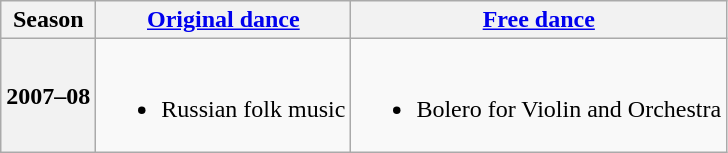<table class=wikitable style=text-align:center>
<tr>
<th>Season</th>
<th><a href='#'>Original dance</a></th>
<th><a href='#'>Free dance</a></th>
</tr>
<tr>
<th>2007–08 <br> </th>
<td><br><ul><li>Russian folk music</li></ul></td>
<td><br><ul><li>Bolero for Violin and Orchestra <br></li></ul></td>
</tr>
</table>
